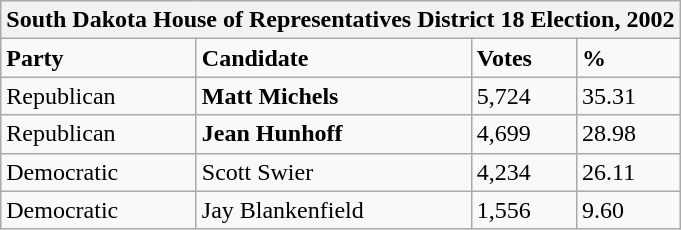<table class="wikitable">
<tr>
<th colspan="4">South Dakota House of Representatives District 18 Election, 2002</th>
</tr>
<tr>
<td><strong>Party</strong></td>
<td><strong>Candidate</strong></td>
<td><strong>Votes</strong></td>
<td><strong>%</strong></td>
</tr>
<tr>
<td>Republican</td>
<td><strong>Matt Michels</strong></td>
<td>5,724</td>
<td>35.31</td>
</tr>
<tr>
<td>Republican</td>
<td><strong>Jean Hunhoff</strong></td>
<td>4,699</td>
<td>28.98</td>
</tr>
<tr>
<td>Democratic</td>
<td>Scott Swier</td>
<td>4,234</td>
<td>26.11</td>
</tr>
<tr>
<td>Democratic</td>
<td>Jay Blankenfield</td>
<td>1,556</td>
<td>9.60</td>
</tr>
</table>
